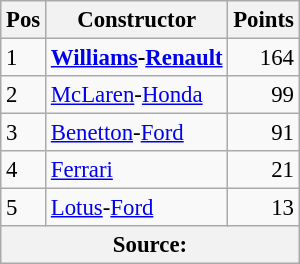<table class="wikitable" style="font-size: 95%;">
<tr>
<th>Pos</th>
<th>Constructor</th>
<th>Points</th>
</tr>
<tr>
<td>1</td>
<td> <strong><a href='#'>Williams</a>-<a href='#'>Renault</a></strong></td>
<td align="right">164</td>
</tr>
<tr>
<td>2</td>
<td> <a href='#'>McLaren</a>-<a href='#'>Honda</a></td>
<td align="right">99</td>
</tr>
<tr>
<td>3</td>
<td> <a href='#'>Benetton</a>-<a href='#'>Ford</a></td>
<td align="right">91</td>
</tr>
<tr>
<td>4</td>
<td> <a href='#'>Ferrari</a></td>
<td align="right">21</td>
</tr>
<tr>
<td>5</td>
<td> <a href='#'>Lotus</a>-<a href='#'>Ford</a></td>
<td align="right">13</td>
</tr>
<tr>
<th colspan=3>Source:</th>
</tr>
</table>
